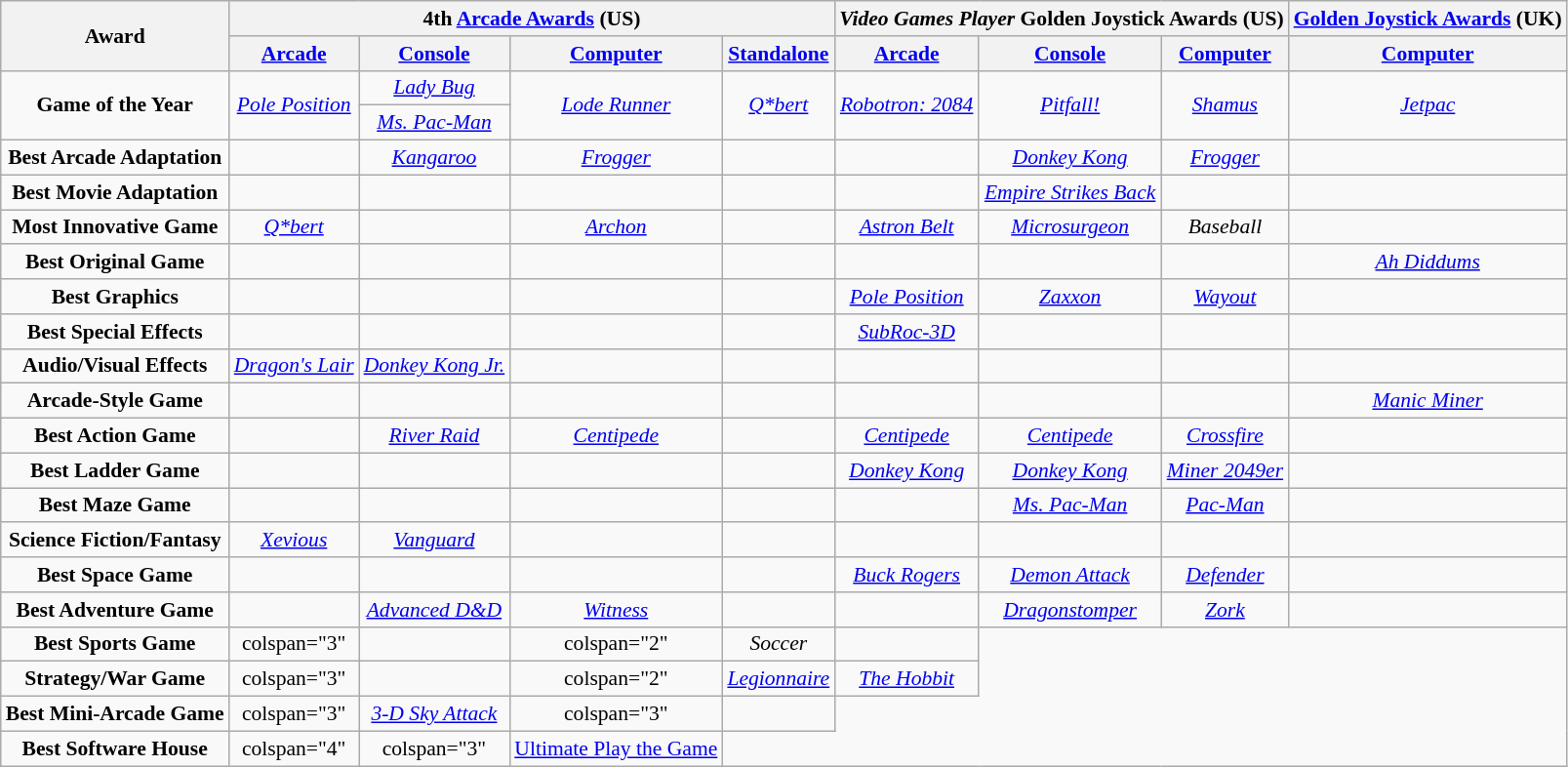<table class="wikitable"  style="text-align:center; font-size:90%">
<tr>
<th rowspan="2">Award</th>
<th colspan="4">4th <a href='#'>Arcade Awards</a> (US)</th>
<th colspan="3"><em>Video Games Player</em> Golden Joystick Awards (US)</th>
<th><a href='#'>Golden Joystick Awards</a> (UK)</th>
</tr>
<tr>
<th><a href='#'>Arcade</a></th>
<th><a href='#'>Console</a></th>
<th><a href='#'>Computer</a></th>
<th><a href='#'>Standalone</a></th>
<th><a href='#'>Arcade</a></th>
<th><a href='#'>Console</a></th>
<th><a href='#'>Computer</a></th>
<th><a href='#'>Computer</a></th>
</tr>
<tr>
<td rowspan="2"><strong>Game of the Year</strong></td>
<td rowspan="2"><em><a href='#'>Pole Position</a></em></td>
<td><em><a href='#'>Lady Bug</a></em></td>
<td rowspan="2"><em><a href='#'>Lode Runner</a></em></td>
<td rowspan="2"><em><a href='#'>Q*bert</a></em></td>
<td rowspan="2"><em><a href='#'>Robotron: 2084</a></em></td>
<td rowspan="2"><em><a href='#'>Pitfall!</a></em></td>
<td rowspan="2"><a href='#'><em>Shamus</em></a></td>
<td rowspan="2"><em><a href='#'>Jetpac</a></em></td>
</tr>
<tr>
<td><em><a href='#'>Ms. Pac-Man</a></em></td>
</tr>
<tr>
<td><strong>Best Arcade Adaptation</strong></td>
<td></td>
<td><em><a href='#'>Kangaroo</a></em></td>
<td><em><a href='#'>Frogger</a></em></td>
<td></td>
<td></td>
<td><a href='#'><em>Donkey Kong</em></a></td>
<td><em><a href='#'>Frogger</a></em></td>
<td></td>
</tr>
<tr>
<td><strong>Best Movie Adaptation</strong></td>
<td></td>
<td></td>
<td></td>
<td></td>
<td></td>
<td><a href='#'><em>Empire Strikes Back</em></a></td>
<td></td>
<td></td>
</tr>
<tr>
<td><strong>Most Innovative Game</strong></td>
<td><em><a href='#'>Q*bert</a></em></td>
<td></td>
<td><em><a href='#'>Archon</a></em></td>
<td></td>
<td><em><a href='#'>Astron Belt</a></em></td>
<td><a href='#'><em>Microsurgeon</em></a></td>
<td><em>Baseball</em></td>
<td></td>
</tr>
<tr>
<td><strong>Best Original Game</strong></td>
<td></td>
<td></td>
<td></td>
<td></td>
<td></td>
<td></td>
<td></td>
<td><em><a href='#'>Ah Diddums</a></em></td>
</tr>
<tr>
<td><strong>Best Graphics</strong></td>
<td></td>
<td></td>
<td></td>
<td></td>
<td><em><a href='#'>Pole Position</a></em></td>
<td><em><a href='#'>Zaxxon</a></em></td>
<td><em><a href='#'>Wayout</a></em></td>
<td></td>
</tr>
<tr>
<td><strong>Best Special Effects</strong></td>
<td></td>
<td></td>
<td></td>
<td></td>
<td><em><a href='#'>SubRoc-3D</a></em></td>
<td></td>
<td></td>
<td></td>
</tr>
<tr>
<td><strong>Audio/Visual Effects</strong></td>
<td><em><a href='#'>Dragon's Lair</a></em></td>
<td><em><a href='#'>Donkey Kong Jr.</a></em></td>
<td></td>
<td></td>
<td></td>
<td></td>
<td></td>
<td></td>
</tr>
<tr>
<td><strong>Arcade-Style Game</strong></td>
<td></td>
<td></td>
<td></td>
<td></td>
<td></td>
<td></td>
<td></td>
<td><em><a href='#'>Manic Miner</a></em></td>
</tr>
<tr>
<td><strong>Best Action Game</strong></td>
<td></td>
<td><em><a href='#'>River Raid</a></em></td>
<td><em><a href='#'>Centipede</a></em></td>
<td></td>
<td><a href='#'><em>Centipede</em></a></td>
<td><a href='#'><em>Centipede</em></a></td>
<td><a href='#'><em>Crossfire</em></a></td>
<td></td>
</tr>
<tr>
<td><strong>Best Ladder Game</strong></td>
<td></td>
<td></td>
<td></td>
<td></td>
<td><a href='#'><em>Donkey Kong</em></a></td>
<td><a href='#'><em>Donkey Kong</em></a></td>
<td><em><a href='#'>Miner 2049er</a></em></td>
<td></td>
</tr>
<tr>
<td><strong>Best Maze Game</strong></td>
<td></td>
<td></td>
<td></td>
<td></td>
<td></td>
<td><em><a href='#'>Ms. Pac-Man</a></em></td>
<td><em><a href='#'>Pac-Man</a></em></td>
<td></td>
</tr>
<tr>
<td><strong>Science Fiction/Fantasy</strong></td>
<td><em><a href='#'>Xevious</a></em></td>
<td><em><a href='#'>Vanguard</a></em></td>
<td></td>
<td></td>
<td></td>
<td></td>
<td></td>
<td></td>
</tr>
<tr>
<td><strong>Best Space Game</strong></td>
<td></td>
<td></td>
<td></td>
<td></td>
<td><em><a href='#'>Buck Rogers</a></em></td>
<td><em><a href='#'>Demon Attack</a></em></td>
<td><a href='#'><em>Defender</em></a></td>
<td></td>
</tr>
<tr>
<td><strong>Best Adventure Game</strong></td>
<td></td>
<td><em><a href='#'>Advanced D&D</a></em></td>
<td><em><a href='#'>Witness</a></em></td>
<td></td>
<td></td>
<td><em><a href='#'>Dragonstomper</a></em></td>
<td><a href='#'><em>Zork</em></a></td>
<td></td>
</tr>
<tr>
<td><strong>Best Sports Game</strong></td>
<td>colspan="3" </td>
<td></td>
<td>colspan="2" </td>
<td><em>Soccer</em></td>
<td></td>
</tr>
<tr>
<td><strong>Strategy/War Game</strong></td>
<td>colspan="3" </td>
<td></td>
<td>colspan="2" </td>
<td><a href='#'><em>Legionnaire</em></a></td>
<td><em><a href='#'>The Hobbit</a></em></td>
</tr>
<tr>
<td><strong>Best Mini-Arcade Game</strong></td>
<td>colspan="3" </td>
<td><em><a href='#'>3-D Sky Attack</a></em></td>
<td>colspan="3" </td>
<td></td>
</tr>
<tr>
<td><strong>Best Software House</strong></td>
<td>colspan="4" </td>
<td>colspan="3" </td>
<td><a href='#'>Ultimate Play the Game</a></td>
</tr>
</table>
